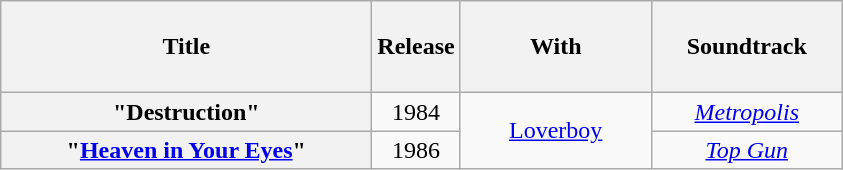<table class="wikitable plainrowheaders" style="text-align:center;">
<tr>
<th scope="col" style="width:15em;"><br>Title<br><br></th>
<th scope="col">Release</th>
<th scope="col" style="width:7.5em;">With</th>
<th scope="col" style="width:7.5em;">Soundtrack</th>
</tr>
<tr>
<th scope="row">"Destruction"</th>
<td>1984</td>
<td rowspan="2"><a href='#'>Loverboy</a></td>
<td><em><a href='#'>Metropolis</a></em></td>
</tr>
<tr>
<th scope="row">"<a href='#'>Heaven in Your Eyes</a>"</th>
<td>1986</td>
<td><em><a href='#'>Top Gun</a></em></td>
</tr>
</table>
